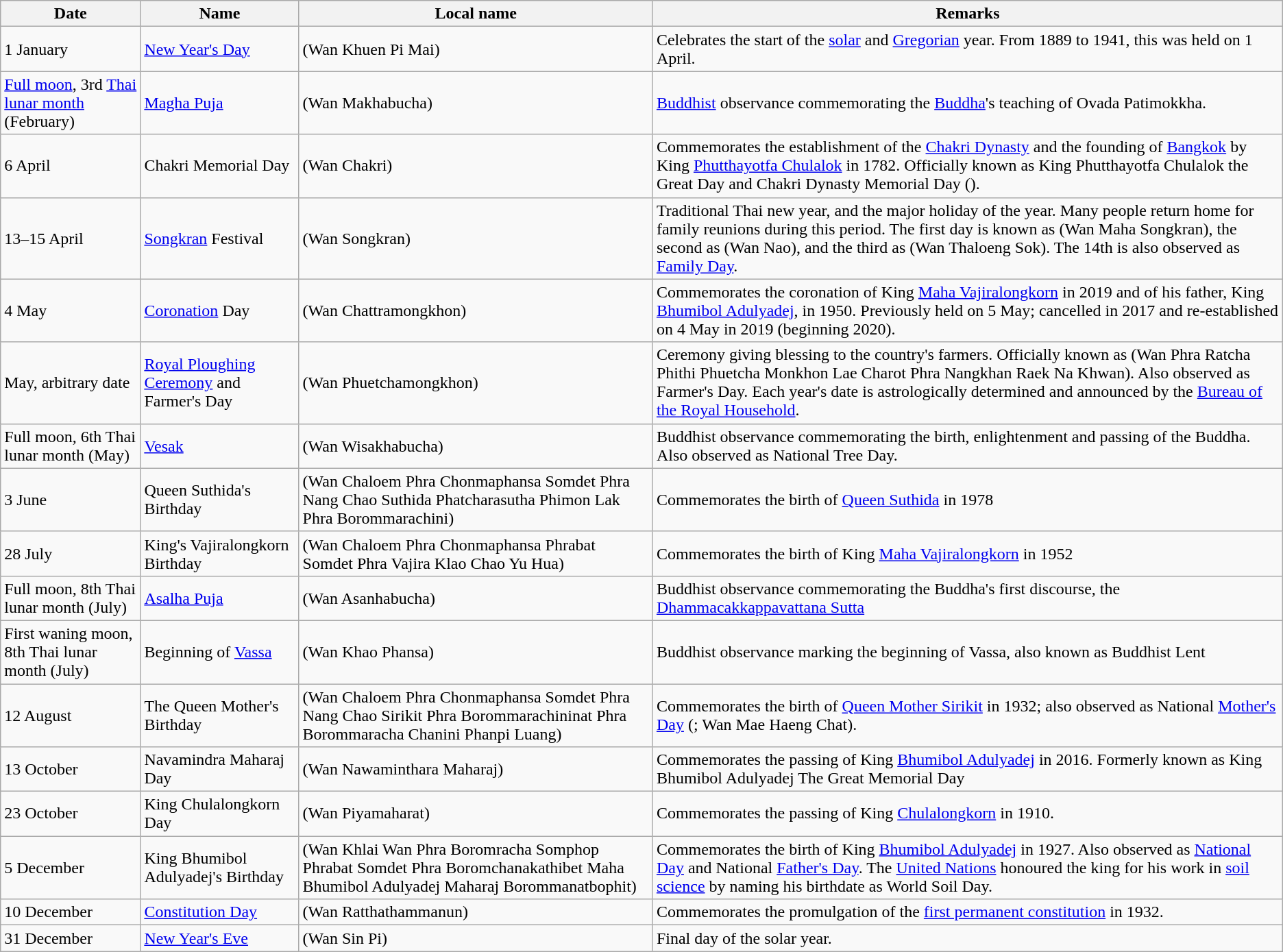<table class="wikitable">
<tr>
<th>Date</th>
<th>Name</th>
<th>Local name</th>
<th>Remarks</th>
</tr>
<tr>
<td>1 January</td>
<td><a href='#'>New Year's Day</a></td>
<td> (Wan Khuen Pi Mai)</td>
<td>Celebrates the start of the <a href='#'>solar</a> and <a href='#'>Gregorian</a> year. From 1889 to 1941, this was held on 1 April.</td>
</tr>
<tr>
<td><a href='#'>Full moon</a>, 3rd <a href='#'>Thai lunar month</a> (February)</td>
<td><a href='#'>Magha Puja</a></td>
<td> (Wan Makhabucha)</td>
<td><a href='#'>Buddhist</a> observance commemorating the <a href='#'>Buddha</a>'s teaching of Ovada Patimokkha.</td>
</tr>
<tr>
<td>6 April</td>
<td>Chakri Memorial Day</td>
<td> (Wan Chakri)</td>
<td>Commemorates the establishment of the <a href='#'>Chakri Dynasty</a> and the founding of <a href='#'>Bangkok</a> by King <a href='#'>Phutthayotfa Chulalok</a> in 1782. Officially known as King Phutthayotfa Chulalok the Great Day and Chakri Dynasty Memorial Day ().</td>
</tr>
<tr>
<td>13–15 April</td>
<td><a href='#'>Songkran</a> Festival</td>
<td> (Wan Songkran)</td>
<td>Traditional Thai new year, and the major holiday of the year. Many people return home for family reunions during this period. The first day is known as  (Wan Maha Songkran), the second as  (Wan Nao), and the third as  (Wan Thaloeng Sok). The 14th is also observed as <a href='#'>Family Day</a>.</td>
</tr>
<tr>
<td>4 May</td>
<td><a href='#'>Coronation</a> Day</td>
<td> (Wan Chattramongkhon)</td>
<td>Commemorates the coronation of King <a href='#'>Maha Vajiralongkorn</a> in 2019 and of his father, King <a href='#'>Bhumibol Adulyadej</a>, in 1950. Previously held on 5 May; cancelled in 2017 and re-established on 4 May in 2019 (beginning 2020).</td>
</tr>
<tr>
<td>May, arbitrary date</td>
<td><a href='#'>Royal Ploughing Ceremony</a> and Farmer's Day</td>
<td> (Wan Phuetchamongkhon)</td>
<td>Ceremony giving blessing to the country's farmers. Officially known as  (Wan Phra Ratcha Phithi Phuetcha Monkhon Lae Charot Phra Nangkhan Raek Na Khwan). Also observed as Farmer's Day. Each year's date is astrologically determined and announced by the <a href='#'>Bureau of the Royal Household</a>.</td>
</tr>
<tr>
<td>Full moon, 6th Thai lunar month (May)</td>
<td><a href='#'>Vesak</a></td>
<td> (Wan Wisakhabucha)</td>
<td>Buddhist observance commemorating the birth, enlightenment and passing of the Buddha. Also observed as National Tree Day.</td>
</tr>
<tr>
<td>3 June</td>
<td>Queen Suthida's Birthday</td>
<td> (Wan Chaloem Phra Chonmaphansa Somdet Phra Nang Chao Suthida Phatcharasutha Phimon Lak Phra Borommarachini)</td>
<td>Commemorates the birth of <a href='#'>Queen Suthida</a> in 1978</td>
</tr>
<tr>
<td>28 July</td>
<td>King's Vajiralongkorn Birthday</td>
<td> (Wan Chaloem Phra Chonmaphansa Phrabat Somdet Phra Vajira Klao Chao Yu Hua)</td>
<td>Commemorates the birth of King <a href='#'>Maha Vajiralongkorn</a> in 1952</td>
</tr>
<tr>
<td>Full moon, 8th Thai lunar month (July)</td>
<td><a href='#'>Asalha Puja</a></td>
<td> (Wan Asanhabucha)</td>
<td>Buddhist observance commemorating the Buddha's first discourse, the <a href='#'>Dhammacakkappavattana Sutta</a></td>
</tr>
<tr>
<td>First waning moon, 8th Thai lunar month (July)</td>
<td>Beginning of <a href='#'>Vassa</a></td>
<td> (Wan Khao Phansa)</td>
<td>Buddhist observance marking the beginning of Vassa, also known as Buddhist Lent</td>
</tr>
<tr>
<td>12 August</td>
<td>The Queen Mother's Birthday</td>
<td> (Wan Chaloem Phra Chonmaphansa Somdet Phra Nang Chao Sirikit Phra Borommarachininat Phra Borommaracha Chanini Phanpi Luang)</td>
<td>Commemorates the birth of <a href='#'>Queen Mother Sirikit</a> in 1932; also observed as National <a href='#'>Mother's Day</a> (; Wan Mae Haeng Chat).</td>
</tr>
<tr>
<td>13 October</td>
<td>Navamindra Maharaj Day</td>
<td> (Wan Nawaminthara Maharaj)</td>
<td>Commemorates the passing of King <a href='#'>Bhumibol Adulyadej</a> in 2016.  Formerly known as King Bhumibol Adulyadej The Great Memorial Day</td>
</tr>
<tr>
<td>23 October</td>
<td>King Chulalongkorn Day</td>
<td> (Wan Piyamaharat)</td>
<td>Commemorates the passing of King <a href='#'>Chulalongkorn</a> in 1910.</td>
</tr>
<tr>
<td>5 December</td>
<td>King Bhumibol Adulyadej's Birthday</td>
<td> (Wan Khlai Wan Phra Boromracha Somphop Phrabat Somdet Phra Boromchanakathibet Maha Bhumibol Adulyadej Maharaj Borommanatbophit)</td>
<td>Commemorates the birth of King <a href='#'>Bhumibol Adulyadej</a> in 1927. Also observed as <a href='#'>National Day</a> and National <a href='#'>Father's Day</a>. The <a href='#'>United Nations</a> honoured the king for his work in <a href='#'>soil science</a> by naming his birthdate as World Soil Day.</td>
</tr>
<tr>
<td>10 December</td>
<td><a href='#'>Constitution Day</a></td>
<td> (Wan Ratthathammanun)</td>
<td>Commemorates the promulgation of the <a href='#'>first permanent constitution</a> in 1932.</td>
</tr>
<tr>
<td>31 December</td>
<td><a href='#'>New Year's Eve</a></td>
<td> (Wan Sin Pi)</td>
<td>Final day of the solar year.</td>
</tr>
</table>
